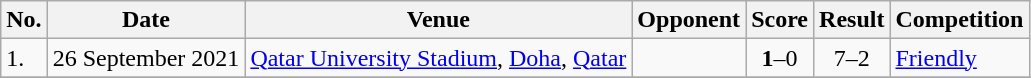<table class="wikitable">
<tr>
<th>No.</th>
<th>Date</th>
<th>Venue</th>
<th>Opponent</th>
<th>Score</th>
<th>Result</th>
<th>Competition</th>
</tr>
<tr>
<td>1.</td>
<td>26 September 2021</td>
<td><a href='#'>Qatar University Stadium</a>, <a href='#'>Doha</a>, <a href='#'>Qatar</a></td>
<td></td>
<td align=center><strong>1</strong>–0</td>
<td align=center>7–2</td>
<td><a href='#'>Friendly</a></td>
</tr>
<tr>
</tr>
</table>
